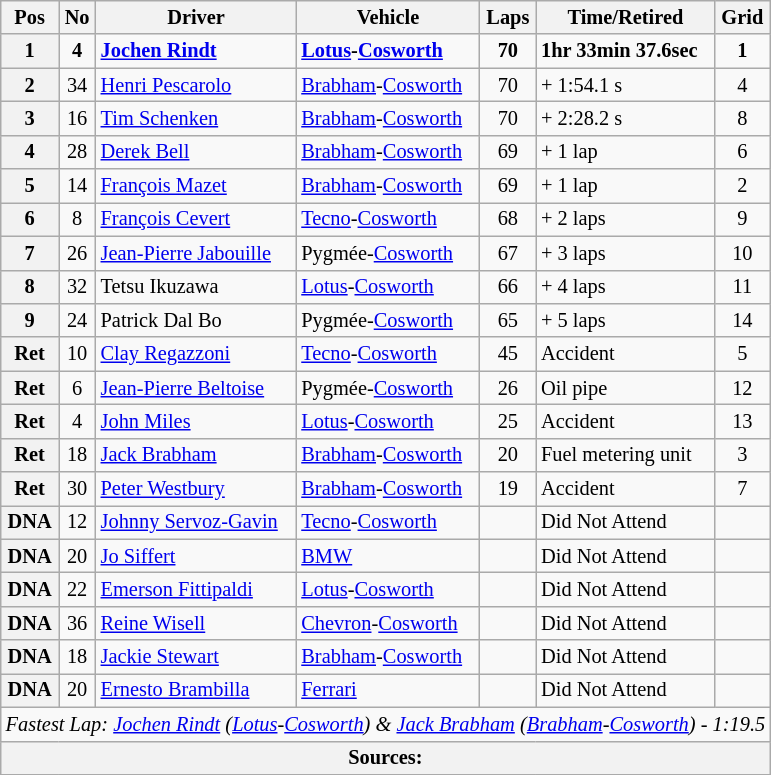<table class="wikitable" style="font-size: 85%;">
<tr>
<th>Pos</th>
<th>No</th>
<th>Driver</th>
<th>Vehicle</th>
<th>Laps</th>
<th>Time/Retired</th>
<th>Grid</th>
</tr>
<tr>
<th>1</th>
<td align="center"><strong>4</strong></td>
<td> <strong><a href='#'>Jochen Rindt</a></strong></td>
<td><strong><a href='#'>Lotus</a>-<a href='#'>Cosworth</a></strong></td>
<td align="center"><strong>70</strong></td>
<td><strong>1hr 33min 37.6sec</strong></td>
<td align="center"><strong>1</strong></td>
</tr>
<tr>
<th>2</th>
<td align="center">34</td>
<td> <a href='#'>Henri Pescarolo</a></td>
<td><a href='#'>Brabham</a>-<a href='#'>Cosworth</a></td>
<td align="center">70</td>
<td>+ 1:54.1 s</td>
<td align="center">4</td>
</tr>
<tr>
<th>3</th>
<td align="center">16</td>
<td> <a href='#'>Tim Schenken</a></td>
<td><a href='#'>Brabham</a>-<a href='#'>Cosworth</a></td>
<td align="center">70</td>
<td>+ 2:28.2 s</td>
<td align="center">8</td>
</tr>
<tr>
<th>4</th>
<td align="center">28</td>
<td> <a href='#'>Derek Bell</a></td>
<td><a href='#'>Brabham</a>-<a href='#'>Cosworth</a></td>
<td align="center">69</td>
<td>+ 1 lap</td>
<td align="center">6</td>
</tr>
<tr>
<th>5</th>
<td align="center">14</td>
<td> <a href='#'>François Mazet</a></td>
<td><a href='#'>Brabham</a>-<a href='#'>Cosworth</a></td>
<td align="center">69</td>
<td>+ 1 lap</td>
<td align="center">2</td>
</tr>
<tr>
<th>6</th>
<td align="center">8</td>
<td> <a href='#'>François Cevert</a></td>
<td><a href='#'>Tecno</a>-<a href='#'>Cosworth</a></td>
<td align="center">68</td>
<td>+ 2 laps</td>
<td align="center">9</td>
</tr>
<tr>
<th>7</th>
<td align="center">26</td>
<td> <a href='#'>Jean-Pierre Jabouille</a></td>
<td>Pygmée-<a href='#'>Cosworth</a></td>
<td align="center">67</td>
<td>+ 3 laps</td>
<td align="center">10</td>
</tr>
<tr>
<th>8</th>
<td align="center">32</td>
<td> Tetsu Ikuzawa</td>
<td><a href='#'>Lotus</a>-<a href='#'>Cosworth</a></td>
<td align="center">66</td>
<td>+ 4 laps</td>
<td align="center">11</td>
</tr>
<tr>
<th>9</th>
<td align="center">24</td>
<td> Patrick Dal Bo</td>
<td>Pygmée-<a href='#'>Cosworth</a></td>
<td align="center">65</td>
<td>+ 5 laps</td>
<td align="center">14</td>
</tr>
<tr>
<th>Ret</th>
<td align="center">10</td>
<td> <a href='#'>Clay Regazzoni</a></td>
<td><a href='#'>Tecno</a>-<a href='#'>Cosworth</a></td>
<td align="center">45</td>
<td>Accident</td>
<td align="center">5</td>
</tr>
<tr>
<th>Ret</th>
<td align="center">6</td>
<td> <a href='#'>Jean-Pierre Beltoise</a></td>
<td>Pygmée-<a href='#'>Cosworth</a></td>
<td align="center">26</td>
<td>Oil pipe</td>
<td align="center">12</td>
</tr>
<tr>
<th>Ret</th>
<td align="center">4</td>
<td> <a href='#'>John Miles</a></td>
<td><a href='#'>Lotus</a>-<a href='#'>Cosworth</a></td>
<td align="center">25</td>
<td>Accident</td>
<td align="center">13</td>
</tr>
<tr>
<th>Ret</th>
<td align="center">18</td>
<td> <a href='#'>Jack Brabham</a></td>
<td><a href='#'>Brabham</a>-<a href='#'>Cosworth</a></td>
<td align="center">20</td>
<td>Fuel metering unit</td>
<td align="center">3</td>
</tr>
<tr>
<th>Ret</th>
<td align="center">30</td>
<td> <a href='#'>Peter Westbury</a></td>
<td><a href='#'>Brabham</a>-<a href='#'>Cosworth</a></td>
<td align="center">19</td>
<td>Accident</td>
<td align="center">7</td>
</tr>
<tr>
<th>DNA</th>
<td align="center">12</td>
<td> <a href='#'>Johnny Servoz-Gavin</a></td>
<td><a href='#'>Tecno</a>-<a href='#'>Cosworth</a></td>
<td></td>
<td>Did Not Attend</td>
<td></td>
</tr>
<tr>
<th>DNA</th>
<td align="center">20</td>
<td> <a href='#'>Jo Siffert</a></td>
<td><a href='#'>BMW</a></td>
<td></td>
<td>Did Not Attend</td>
<td></td>
</tr>
<tr>
<th>DNA</th>
<td align="center">22</td>
<td> <a href='#'>Emerson Fittipaldi</a></td>
<td><a href='#'>Lotus</a>-<a href='#'>Cosworth</a></td>
<td></td>
<td>Did Not Attend</td>
<td></td>
</tr>
<tr>
<th>DNA</th>
<td align="center">36</td>
<td> <a href='#'>Reine Wisell</a></td>
<td><a href='#'>Chevron</a>-<a href='#'>Cosworth</a></td>
<td></td>
<td>Did Not Attend</td>
<td></td>
</tr>
<tr>
<th>DNA</th>
<td align="center">18</td>
<td> <a href='#'>Jackie Stewart</a></td>
<td><a href='#'>Brabham</a>-<a href='#'>Cosworth</a></td>
<td></td>
<td>Did Not Attend</td>
<td></td>
</tr>
<tr>
<th>DNA</th>
<td align="center">20</td>
<td> <a href='#'>Ernesto Brambilla</a></td>
<td><a href='#'>Ferrari</a></td>
<td></td>
<td>Did Not Attend</td>
<td></td>
</tr>
<tr>
<td colspan="8" align="center"><em>Fastest Lap: <a href='#'>Jochen Rindt</a> (<a href='#'>Lotus</a>-<a href='#'>Cosworth</a>) & <a href='#'>Jack Brabham</a> (<a href='#'>Brabham</a>-<a href='#'>Cosworth</a>) - 1:19.5</em></td>
</tr>
<tr>
<th colspan="8">Sources:</th>
</tr>
<tr>
</tr>
</table>
